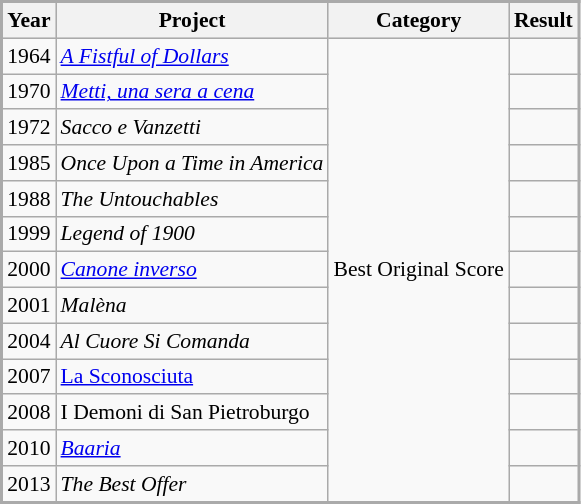<table class="wikitable" style="border:2px #aaa solid; font-size:90%;">
<tr style="background:#ccc; text-align:center;">
<th>Year</th>
<th>Project</th>
<th>Category</th>
<th>Result</th>
</tr>
<tr>
<td>1964</td>
<td><em><a href='#'>A Fistful of Dollars</a></em></td>
<td rowspan=13>Best Original Score</td>
<td></td>
</tr>
<tr>
<td>1970</td>
<td><em><a href='#'>Metti, una sera a cena</a></em></td>
<td></td>
</tr>
<tr>
<td>1972</td>
<td><em>Sacco e Vanzetti</em></td>
<td></td>
</tr>
<tr>
<td>1985</td>
<td><em>Once Upon a Time in America</em></td>
<td></td>
</tr>
<tr>
<td>1988</td>
<td><em>The Untouchables</em></td>
<td></td>
</tr>
<tr>
<td>1999</td>
<td><em>Legend of 1900</em></td>
<td></td>
</tr>
<tr>
<td>2000</td>
<td><em><a href='#'>Canone inverso</a></em></td>
<td></td>
</tr>
<tr>
<td>2001</td>
<td><em>Malèna</em></td>
<td></td>
</tr>
<tr>
<td>2004</td>
<td><em>Al Cuore Si Comanda</em></td>
<td></td>
</tr>
<tr>
<td>2007</td>
<td><a href='#'>La Sconosciuta</a></td>
<td></td>
</tr>
<tr>
<td>2008</td>
<td>I Demoni di San Pietroburgo</td>
<td></td>
</tr>
<tr>
<td>2010</td>
<td><em><a href='#'>Baaria</a></em></td>
<td></td>
</tr>
<tr>
<td>2013</td>
<td><em>The Best Offer</em></td>
<td></td>
</tr>
</table>
